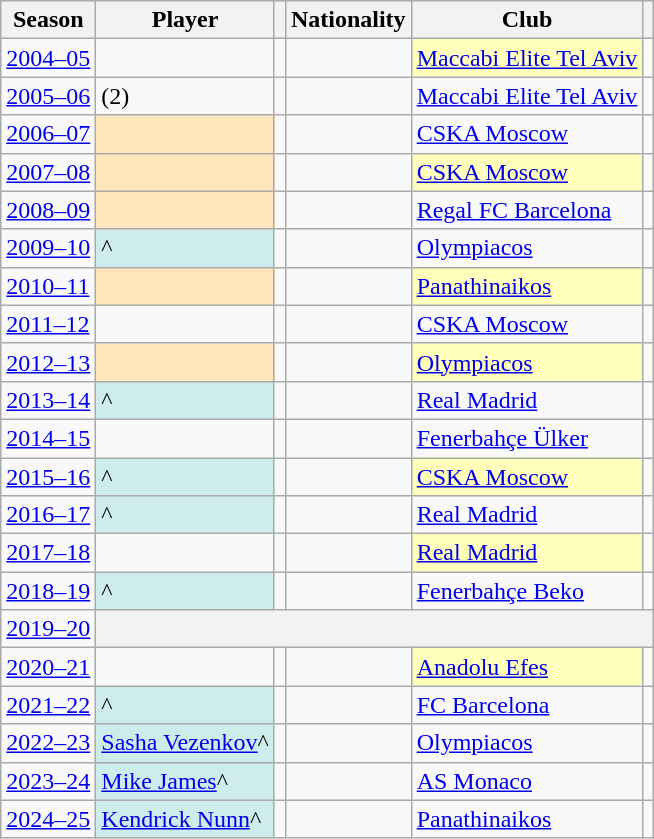<table class="wikitable plainrowheaders" summary="Year (sortable), Player (sortable), Position (sortable), Nationality (sortable) and Team (sortable)">
<tr>
<th scope="col">Season</th>
<th scope="col">Player</th>
<th scope="col"></th>
<th scope="col">Nationality</th>
<th scope="col">Club</th>
<th scope="col" class="unsortable"></th>
</tr>
<tr>
<td><a href='#'>2004–05</a></td>
<td></td>
<td></td>
<td></td>
<td style="background:#ffb;"> <a href='#'>Maccabi Elite Tel Aviv</a></td>
<td></td>
</tr>
<tr>
<td><a href='#'>2005–06</a></td>
<td> (2)</td>
<td></td>
<td></td>
<td> <a href='#'>Maccabi Elite Tel Aviv</a></td>
<td></td>
</tr>
<tr>
<td><a href='#'>2006–07</a></td>
<td style="background:#FFE6BD;"></td>
<td></td>
<td></td>
<td> <a href='#'>CSKA Moscow</a></td>
<td></td>
</tr>
<tr>
<td><a href='#'>2007–08</a></td>
<td style="background:#FFE6BD;"></td>
<td></td>
<td></td>
<td style="background:#ffb;"> <a href='#'>CSKA Moscow</a></td>
<td></td>
</tr>
<tr>
<td><a href='#'>2008–09</a></td>
<td style="background:#FFE6BD;"></td>
<td></td>
<td></td>
<td> <a href='#'>Regal FC Barcelona</a></td>
<td></td>
</tr>
<tr>
<td><a href='#'>2009–10</a></td>
<td style="background:#CFECEC;">^</td>
<td></td>
<td></td>
<td> <a href='#'>Olympiacos</a></td>
<td></td>
</tr>
<tr>
<td><a href='#'>2010–11</a></td>
<td style="background:#FFE6BD;"></td>
<td></td>
<td></td>
<td style="background:#ffb;"> <a href='#'>Panathinaikos</a></td>
<td></td>
</tr>
<tr>
<td><a href='#'>2011–12</a></td>
<td></td>
<td></td>
<td></td>
<td> <a href='#'>CSKA Moscow</a></td>
<td></td>
</tr>
<tr>
<td><a href='#'>2012–13</a></td>
<td style="background:#FFE6BD;"></td>
<td></td>
<td></td>
<td style="background:#ffb;"> <a href='#'>Olympiacos</a></td>
<td></td>
</tr>
<tr>
<td><a href='#'>2013–14</a></td>
<td style="background:#CFECEC;">^</td>
<td></td>
<td></td>
<td> <a href='#'>Real Madrid</a></td>
<td></td>
</tr>
<tr>
<td><a href='#'>2014–15</a></td>
<td></td>
<td></td>
<td></td>
<td> <a href='#'>Fenerbahçe Ülker</a></td>
<td></td>
</tr>
<tr>
<td><a href='#'>2015–16</a></td>
<td style="background:#CFECEC;">^</td>
<td></td>
<td></td>
<td style="background:#ffb;"> <a href='#'>CSKA Moscow</a></td>
<td></td>
</tr>
<tr>
<td><a href='#'>2016–17</a></td>
<td style="background:#CFECEC;">^</td>
<td></td>
<td></td>
<td> <a href='#'>Real Madrid</a></td>
<td></td>
</tr>
<tr>
<td><a href='#'>2017–18</a></td>
<td></td>
<td></td>
<td></td>
<td style="background:#ffb;"> <a href='#'>Real Madrid</a></td>
<td></td>
</tr>
<tr>
<td><a href='#'>2018–19</a></td>
<td style="background:#CFECEC;">^</td>
<td></td>
<td></td>
<td> <a href='#'>Fenerbahçe Beko</a></td>
<td></td>
</tr>
<tr>
<td><a href='#'>2019–20</a></td>
<th scope="row" colspan=5></th>
</tr>
<tr>
<td><a href='#'>2020–21</a></td>
<td></td>
<td></td>
<td></td>
<td style="background:#ffb;"> <a href='#'>Anadolu Efes</a></td>
<td></td>
</tr>
<tr>
<td><a href='#'>2021–22</a></td>
<td style="background:#CFECEC;">^</td>
<td></td>
<td></td>
<td> <a href='#'>FC Barcelona</a></td>
<td></td>
</tr>
<tr>
<td><a href='#'>2022–23</a></td>
<td style="background:#CFECEC;"><a href='#'>Sasha Vezenkov</a>^</td>
<td></td>
<td></td>
<td> <a href='#'>Olympiacos</a></td>
<td></td>
</tr>
<tr>
<td><a href='#'>2023–24</a></td>
<td style="background:#CFECEC;"><a href='#'>Mike James</a>^</td>
<td></td>
<td></td>
<td> <a href='#'>AS Monaco</a></td>
<td></td>
</tr>
<tr>
<td><a href='#'>2024–25</a></td>
<td style="background:#CFECEC;"><a href='#'>Kendrick Nunn</a>^</td>
<td></td>
<td></td>
<td> <a href='#'>Panathinaikos</a></td>
<td></td>
</tr>
</table>
